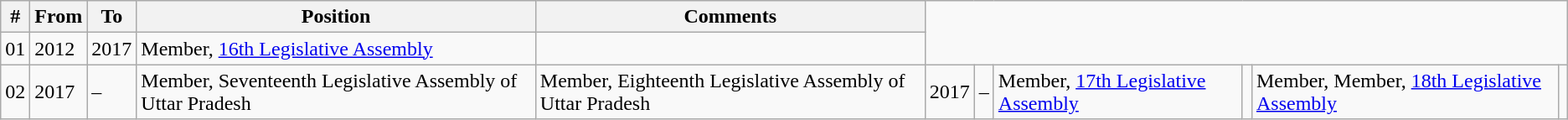<table class="wikitable sortable">
<tr>
<th>#</th>
<th>From</th>
<th>To</th>
<th>Position</th>
<th>Comments</th>
</tr>
<tr>
<td>01</td>
<td>2012</td>
<td>2017</td>
<td>Member, <a href='#'>16th Legislative Assembly</a></td>
<td></td>
</tr>
<tr>
<td>02</td>
<td>2017</td>
<td>–</td>
<td>Member, Seventeenth Legislative Assembly of Uttar Pradesh</td>
<td>Member, Eighteenth Legislative Assembly of Uttar Pradesh</td>
<td −02>2017</td>
<td>–</td>
<td>Member, <a href='#'>17th Legislative Assembly</a></td>
<td></td>
<td>Member, Member, <a href='#'>18th Legislative Assembly</a></td>
<td></td>
</tr>
</table>
